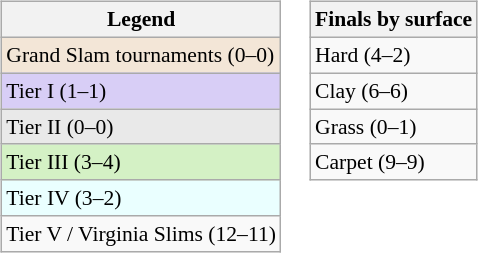<table>
<tr valign=top>
<td><br><table class="wikitable" style=font-size:90%>
<tr>
<th>Legend</th>
</tr>
<tr style="background:#f3e6d7;">
<td>Grand Slam tournaments (0–0)</td>
</tr>
<tr style="background:#d8cef6;">
<td>Tier I (1–1)</td>
</tr>
<tr style="background:#e9e9e9;">
<td>Tier II (0–0)</td>
</tr>
<tr style="background:#d4f1c5;">
<td>Tier III (3–4)</td>
</tr>
<tr style="background:#eaffff;">
<td>Tier IV (3–2)</td>
</tr>
<tr>
<td>Tier V / Virginia Slims (12–11)</td>
</tr>
</table>
</td>
<td><br><table class="wikitable" style=font-size:90%>
<tr>
<th>Finals by surface</th>
</tr>
<tr>
<td>Hard (4–2)</td>
</tr>
<tr>
<td>Clay (6–6)</td>
</tr>
<tr>
<td>Grass (0–1)</td>
</tr>
<tr>
<td>Carpet (9–9)</td>
</tr>
</table>
</td>
</tr>
</table>
